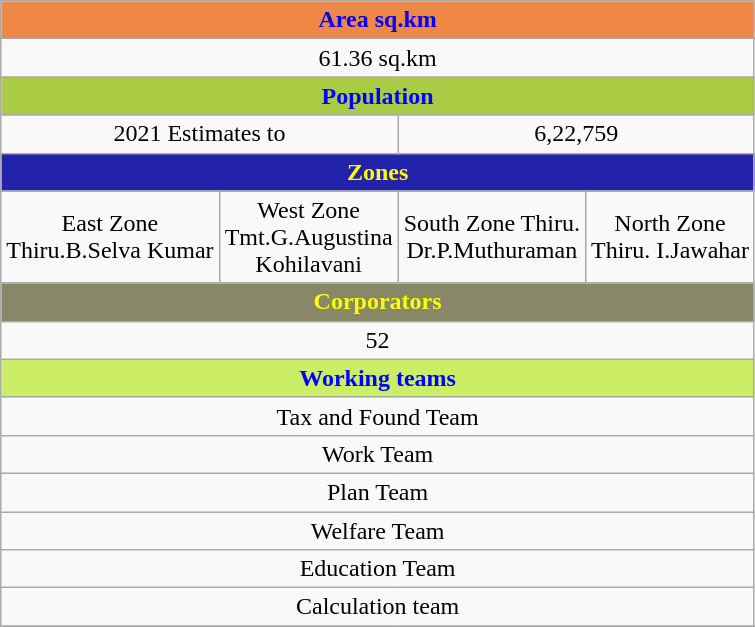<table class="wikitable">
<tr>
<th style="color:blue; background-color:#EE8844;" colspan="4"><strong>Area sq.km</strong></th>
</tr>
<tr>
<td align="center" colspan="4">61.36  sq.km</td>
</tr>
<tr>
<th style="color:blue; background-color:#AACC44;" colspan="4"><strong>Population</strong></th>
</tr>
<tr>
<td align=" center" colspan="2">2021 Estimates to</td>
<td align="center" colspan="2">6,22,759</td>
</tr>
<tr>
<th style="color:yellow; background-color:#2222AA;" colspan="4"><strong>Zones</strong></th>
</tr>
<tr>
<td align="center">East Zone<br>Thiru.B.Selva Kumar</td>
<td align="center">West Zone<br>Tmt.G.Augustina<br>Kohilavani</td>
<td align="center">South Zone Thiru.<br>Dr.P.Muthuraman</td>
<td align="center">North Zone<br>Thiru.
I.Jawahar</td>
</tr>
<tr>
<th style="color:yellow; background-color:#888866;" colspan="4"><strong>Corporators</strong></th>
</tr>
<tr>
<td align="center" colspan="4">52</td>
</tr>
<tr>
<th style="color:blue; background-color:#CCEE66;" colspan="4">Working teams</th>
</tr>
<tr>
<td align="center" colspan="4">Tax and Found Team</td>
</tr>
<tr>
<td align="center" colspan="4">Work Team</td>
</tr>
<tr>
<td align="center" colspan="4">Plan Team</td>
</tr>
<tr>
<td align="center" colspan="4">Welfare Team</td>
</tr>
<tr>
<td align="center" colspan="4">Education Team</td>
</tr>
<tr>
<td align="center" colspan="4">Calculation team</td>
</tr>
<tr>
</tr>
</table>
